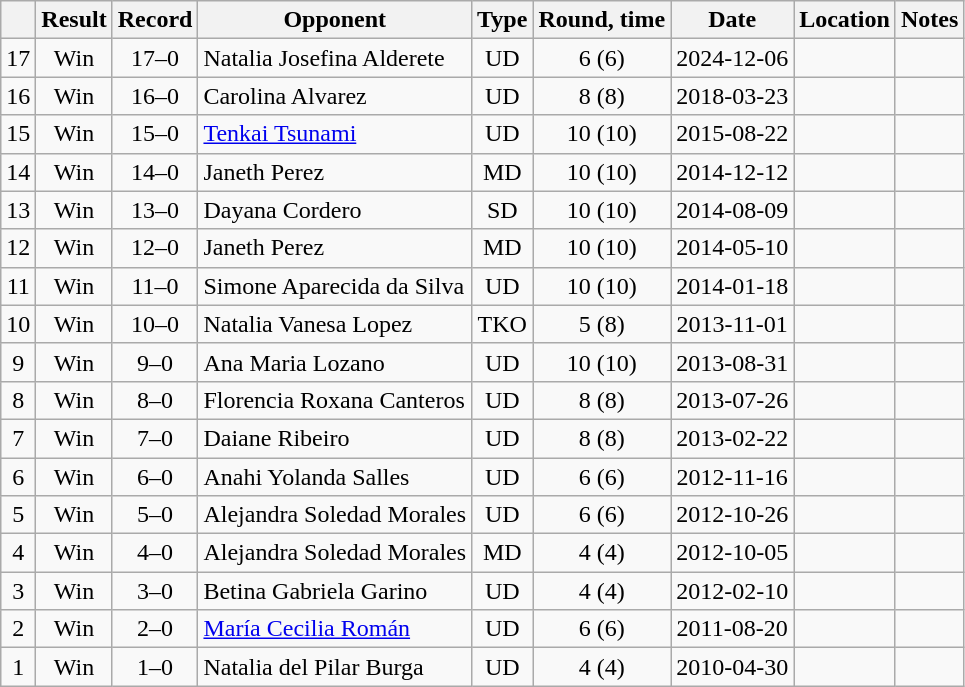<table class=wikitable style=text-align:center>
<tr>
<th></th>
<th>Result</th>
<th>Record</th>
<th>Opponent</th>
<th>Type</th>
<th>Round, time</th>
<th>Date</th>
<th>Location</th>
<th>Notes</th>
</tr>
<tr>
<td>17</td>
<td>Win</td>
<td>17–0</td>
<td align=left>Natalia Josefina Alderete</td>
<td>UD</td>
<td>6 (6)</td>
<td>2024-12-06</td>
<td align=left></td>
<td align=left></td>
</tr>
<tr>
<td>16</td>
<td>Win</td>
<td>16–0</td>
<td align=left>Carolina Alvarez</td>
<td>UD</td>
<td>8 (8)</td>
<td>2018-03-23</td>
<td align=left></td>
<td align=left></td>
</tr>
<tr>
<td>15</td>
<td>Win</td>
<td>15–0</td>
<td align=left><a href='#'>Tenkai Tsunami</a></td>
<td>UD</td>
<td>10 (10)</td>
<td>2015-08-22</td>
<td align=left></td>
<td align=left></td>
</tr>
<tr>
<td>14</td>
<td>Win</td>
<td>14–0</td>
<td align=left>Janeth Perez</td>
<td>MD</td>
<td>10 (10)</td>
<td>2014-12-12</td>
<td align=left></td>
<td align=left></td>
</tr>
<tr>
<td>13</td>
<td>Win</td>
<td>13–0</td>
<td align=left>Dayana Cordero</td>
<td>SD</td>
<td>10 (10)</td>
<td>2014-08-09</td>
<td align=left></td>
<td align=left></td>
</tr>
<tr>
<td>12</td>
<td>Win</td>
<td>12–0</td>
<td align=left>Janeth Perez</td>
<td>MD</td>
<td>10 (10)</td>
<td>2014-05-10</td>
<td align=left></td>
<td align=left></td>
</tr>
<tr>
<td>11</td>
<td>Win</td>
<td>11–0</td>
<td align=left>Simone Aparecida da Silva</td>
<td>UD</td>
<td>10 (10)</td>
<td>2014-01-18</td>
<td align=left></td>
<td align=left></td>
</tr>
<tr>
<td>10</td>
<td>Win</td>
<td>10–0</td>
<td align=left>Natalia Vanesa Lopez</td>
<td>TKO</td>
<td>5 (8)</td>
<td>2013-11-01</td>
<td align=left></td>
<td align=left></td>
</tr>
<tr>
<td>9</td>
<td>Win</td>
<td>9–0</td>
<td align=left>Ana Maria Lozano</td>
<td>UD</td>
<td>10 (10)</td>
<td>2013-08-31</td>
<td align=left></td>
<td align=left></td>
</tr>
<tr>
<td>8</td>
<td>Win</td>
<td>8–0</td>
<td align=left>Florencia Roxana Canteros</td>
<td>UD</td>
<td>8 (8)</td>
<td>2013-07-26</td>
<td align=left></td>
<td align=left></td>
</tr>
<tr>
<td>7</td>
<td>Win</td>
<td>7–0</td>
<td align=left>Daiane Ribeiro</td>
<td>UD</td>
<td>8 (8)</td>
<td>2013-02-22</td>
<td align=left></td>
<td align=left></td>
</tr>
<tr>
<td>6</td>
<td>Win</td>
<td>6–0</td>
<td align=left>Anahi Yolanda Salles</td>
<td>UD</td>
<td>6 (6)</td>
<td>2012-11-16</td>
<td align=left></td>
<td align=left></td>
</tr>
<tr>
<td>5</td>
<td>Win</td>
<td>5–0</td>
<td align=left>Alejandra Soledad Morales</td>
<td>UD</td>
<td>6 (6)</td>
<td>2012-10-26</td>
<td align=left></td>
<td align=left></td>
</tr>
<tr>
<td>4</td>
<td>Win</td>
<td>4–0</td>
<td align=left>Alejandra Soledad Morales</td>
<td>MD</td>
<td>4 (4)</td>
<td>2012-10-05</td>
<td align=left></td>
<td align=left></td>
</tr>
<tr>
<td>3</td>
<td>Win</td>
<td>3–0</td>
<td align=left>Betina Gabriela Garino</td>
<td>UD</td>
<td>4 (4)</td>
<td>2012-02-10</td>
<td align=left></td>
<td align=left></td>
</tr>
<tr>
<td>2</td>
<td>Win</td>
<td>2–0</td>
<td align=left><a href='#'>María Cecilia Román</a></td>
<td>UD</td>
<td>6 (6)</td>
<td>2011-08-20</td>
<td align=left></td>
<td align=left></td>
</tr>
<tr>
<td>1</td>
<td>Win</td>
<td>1–0</td>
<td align=left>Natalia del Pilar Burga</td>
<td>UD</td>
<td>4 (4)</td>
<td>2010-04-30</td>
<td align=left></td>
<td align=left></td>
</tr>
</table>
